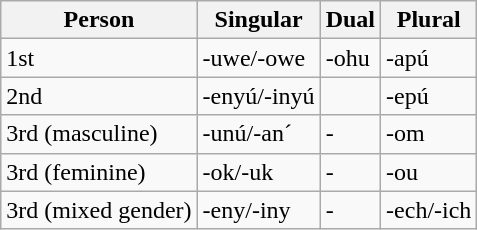<table class="wikitable">
<tr>
<th>Person</th>
<th>Singular</th>
<th>Dual</th>
<th>Plural</th>
</tr>
<tr>
<td>1st</td>
<td>-uwe/-owe</td>
<td>-ohu</td>
<td>-apú</td>
</tr>
<tr>
<td>2nd</td>
<td>-enyú/-inyú</td>
<td></td>
<td>-epú</td>
</tr>
<tr>
<td>3rd (masculine)</td>
<td>-unú/-an´</td>
<td>-</td>
<td>-om</td>
</tr>
<tr>
<td>3rd (feminine)</td>
<td>-ok/-uk</td>
<td>-</td>
<td>-ou</td>
</tr>
<tr>
<td>3rd (mixed gender)</td>
<td>-eny/-iny</td>
<td>-</td>
<td>-ech/-ich</td>
</tr>
</table>
